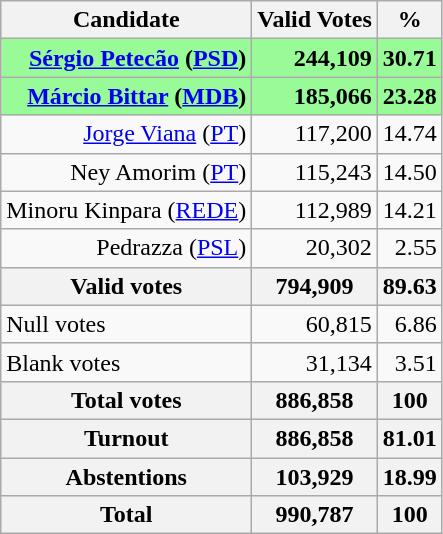<table class="wikitable" style="text-align: right;">
<tr>
<th>Candidate</th>
<th>Valid Votes</th>
<th>%</th>
</tr>
<tr>
<td style="background:#98FB98;"><strong><a href='#'>Sérgio Petecão</a> (<a href='#'>PSD</a>)</strong></td>
<td style="background:#98FB98;"><strong>244,109</strong></td>
<td style="background:#98FB98;"><strong>30.71</strong></td>
</tr>
<tr>
<td style="background:#98FB98;"><strong><a href='#'>Márcio Bittar</a> (<a href='#'>MDB</a>)</strong></td>
<td style="background:#98FB98;"><strong>185,066</strong></td>
<td style="background:#98FB98;"><strong>23.28</strong></td>
</tr>
<tr>
<td><a href='#'>Jorge Viana</a> (<a href='#'>PT</a>)</td>
<td>117,200</td>
<td>14.74</td>
</tr>
<tr>
<td>Ney Amorim (<a href='#'>PT</a>)</td>
<td>115,243</td>
<td>14.50</td>
</tr>
<tr>
<td>Minoru Kinpara (<a href='#'>REDE</a>)</td>
<td>112,989</td>
<td>14.21</td>
</tr>
<tr>
<td>Pedrazza (<a href='#'>PSL</a>)</td>
<td>20,302</td>
<td>2.55</td>
</tr>
<tr>
<th>Valid votes</th>
<th>794,909</th>
<th>89.63</th>
</tr>
<tr>
<td style="text-align:left;">Null votes</td>
<td>60,815</td>
<td>6.86</td>
</tr>
<tr>
<td style="text-align:left;">Blank votes</td>
<td>31,134</td>
<td>3.51</td>
</tr>
<tr>
<th>Total votes</th>
<th>886,858</th>
<th>100</th>
</tr>
<tr>
<th>Turnout</th>
<th>886,858</th>
<th>81.01</th>
</tr>
<tr>
<th>Abstentions</th>
<th>103,929</th>
<th>18.99</th>
</tr>
<tr>
<th>Total</th>
<th>990,787</th>
<th>100</th>
</tr>
</table>
